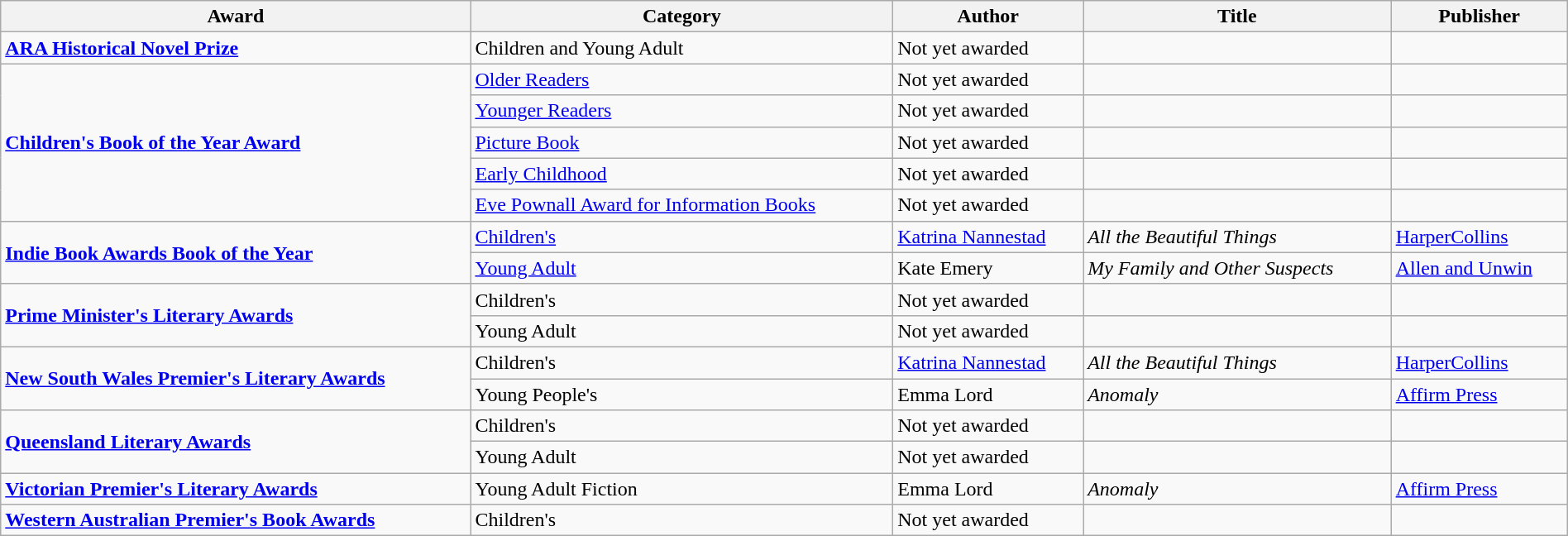<table class="wikitable" width="100%">
<tr>
<th>Award</th>
<th>Category</th>
<th>Author</th>
<th>Title</th>
<th>Publisher</th>
</tr>
<tr>
<td><strong><a href='#'>ARA Historical Novel Prize</a></strong></td>
<td>Children and Young Adult</td>
<td>Not yet awarded</td>
<td></td>
<td></td>
</tr>
<tr>
<td rowspan="5"><strong><a href='#'>Children's Book of the Year Award</a></strong></td>
<td><a href='#'>Older Readers</a></td>
<td>Not yet awarded</td>
<td></td>
<td></td>
</tr>
<tr>
<td><a href='#'>Younger Readers</a></td>
<td>Not yet awarded</td>
<td></td>
<td></td>
</tr>
<tr>
<td><a href='#'>Picture Book</a></td>
<td>Not yet awarded</td>
<td></td>
<td></td>
</tr>
<tr>
<td><a href='#'>Early Childhood</a></td>
<td>Not yet awarded</td>
<td></td>
<td></td>
</tr>
<tr>
<td><a href='#'>Eve Pownall Award for Information Books</a></td>
<td>Not yet awarded</td>
<td></td>
<td></td>
</tr>
<tr>
<td rowspan=2><strong><a href='#'>Indie Book Awards Book of the Year</a></strong></td>
<td><a href='#'>Children's</a></td>
<td><a href='#'>Katrina Nannestad</a></td>
<td><em>All the Beautiful Things</em></td>
<td><a href='#'>HarperCollins</a></td>
</tr>
<tr>
<td><a href='#'>Young Adult</a></td>
<td>Kate Emery</td>
<td><em>My Family and Other Suspects</em></td>
<td><a href='#'>Allen and Unwin</a></td>
</tr>
<tr>
<td rowspan="2"><strong><a href='#'>Prime Minister's Literary Awards</a></strong></td>
<td>Children's</td>
<td>Not yet awarded</td>
<td></td>
<td></td>
</tr>
<tr>
<td>Young Adult</td>
<td>Not yet awarded</td>
<td></td>
<td></td>
</tr>
<tr>
<td rowspan="2"><strong><a href='#'>New South Wales Premier's Literary Awards</a></strong></td>
<td>Children's</td>
<td><a href='#'>Katrina Nannestad</a></td>
<td><em>All the Beautiful Things</em></td>
<td><a href='#'>HarperCollins</a></td>
</tr>
<tr>
<td>Young People's</td>
<td>Emma Lord</td>
<td><em>Anomaly</em></td>
<td><a href='#'>Affirm Press</a></td>
</tr>
<tr>
<td rowspan="2"><strong><a href='#'>Queensland Literary Awards</a></strong></td>
<td>Children's</td>
<td>Not yet awarded</td>
<td></td>
<td></td>
</tr>
<tr>
<td>Young Adult</td>
<td>Not yet awarded</td>
<td></td>
<td></td>
</tr>
<tr>
<td><strong><a href='#'>Victorian Premier's Literary Awards</a></strong></td>
<td>Young Adult Fiction</td>
<td>Emma Lord</td>
<td><em>Anomaly</em></td>
<td><a href='#'>Affirm Press</a></td>
</tr>
<tr>
<td><strong><a href='#'>Western Australian Premier's Book Awards</a></strong></td>
<td>Children's</td>
<td>Not yet awarded</td>
<td></td>
<td></td>
</tr>
</table>
